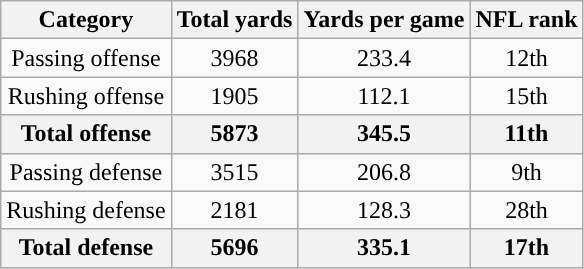<table class="wikitable" style="text-align:center">
<tr>
<th>Category</th>
<th>Total yards</th>
<th>Yards per game</th>
<th>NFL rank<br></th>
</tr>
<tr>
<td>Passing offense</td>
<td>3968</td>
<td>233.4</td>
<td>12th</td>
</tr>
<tr>
<td>Rushing offense</td>
<td>1905</td>
<td>112.1</td>
<td>15th</td>
</tr>
<tr>
<th>Total offense</th>
<th>5873</th>
<th>345.5</th>
<th>11th</th>
</tr>
<tr>
<td>Passing defense</td>
<td>3515</td>
<td>206.8</td>
<td>9th</td>
</tr>
<tr>
<td>Rushing defense</td>
<td>2181</td>
<td>128.3</td>
<td>28th</td>
</tr>
<tr>
<th>Total defense</th>
<th>5696</th>
<th>335.1</th>
<th>17th</th>
</tr>
</table>
